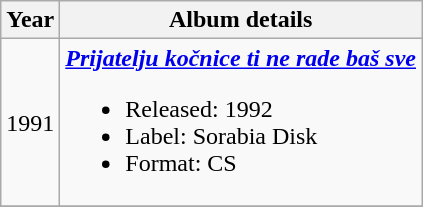<table class ="wikitable">
<tr>
<th>Year</th>
<th>Album details</th>
</tr>
<tr>
<td align="center" rowspan="1">1991</td>
<td><strong><em><a href='#'>Prijatelju kočnice ti ne rade baš sve</a></em></strong><br><ul><li>Released: 1992</li><li>Label: Sorabia Disk</li><li>Format: CS</li></ul></td>
</tr>
<tr>
</tr>
</table>
